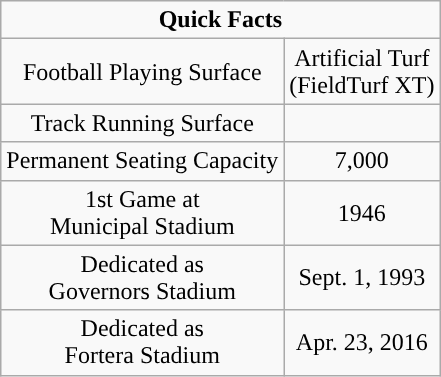<table class="wikitable" style="text-align:center">
<tr>
<td colspan="2"><strong>Quick Facts</strong></td>
</tr>
<tr>
<td>Football Playing Surface</td>
<td>Artificial Turf<br>(FieldTurf XT)</td>
</tr>
<tr>
<td>Track Running Surface</td>
<td></td>
</tr>
<tr>
<td>Permanent Seating Capacity</td>
<td>7,000</td>
</tr>
<tr>
<td>1st Game at<br>Municipal Stadium</td>
<td>1946</td>
</tr>
<tr>
<td>Dedicated as<br>Governors Stadium</td>
<td>Sept. 1, 1993</td>
</tr>
<tr>
<td>Dedicated as<br>Fortera Stadium</td>
<td>Apr. 23, 2016</td>
</tr>
</table>
